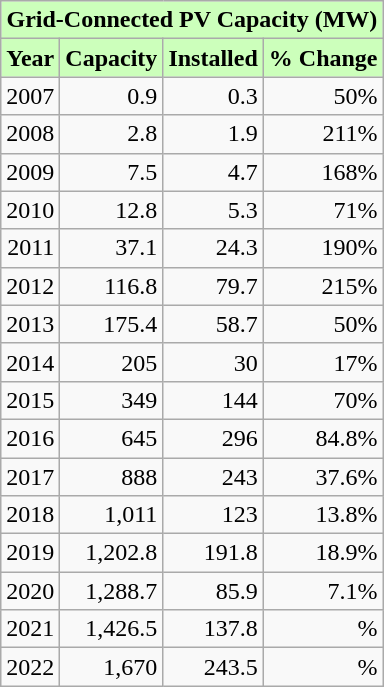<table class="wikitable" style="text-align:right;">
<tr>
<th colspan="4" style="background-color: #cfb;">Grid-Connected PV Capacity (MW)</th>
</tr>
<tr>
<th style="background-color: #cfb;">Year</th>
<th style="background-color: #cfb;">Capacity</th>
<th style="background-color: #cfb;">Installed</th>
<th style="background-color: #cfb;">% Change</th>
</tr>
<tr>
<td>2007</td>
<td>0.9</td>
<td>0.3</td>
<td>50%</td>
</tr>
<tr>
<td>2008</td>
<td>2.8</td>
<td>1.9</td>
<td>211%</td>
</tr>
<tr>
<td>2009</td>
<td>7.5</td>
<td>4.7</td>
<td>168%</td>
</tr>
<tr>
<td>2010</td>
<td>12.8</td>
<td>5.3</td>
<td>71%</td>
</tr>
<tr>
<td>2011</td>
<td>37.1</td>
<td>24.3</td>
<td>190%</td>
</tr>
<tr>
<td>2012</td>
<td>116.8</td>
<td>79.7</td>
<td>215%</td>
</tr>
<tr>
<td>2013</td>
<td>175.4</td>
<td>58.7</td>
<td>50%</td>
</tr>
<tr>
<td>2014</td>
<td>205</td>
<td>30</td>
<td>17%</td>
</tr>
<tr>
<td>2015</td>
<td>349</td>
<td>144</td>
<td>70%</td>
</tr>
<tr>
<td>2016</td>
<td>645</td>
<td>296</td>
<td>84.8%</td>
</tr>
<tr>
<td>2017</td>
<td>888</td>
<td>243</td>
<td>37.6%</td>
</tr>
<tr>
<td>2018</td>
<td>1,011</td>
<td>123</td>
<td>13.8%</td>
</tr>
<tr>
<td>2019</td>
<td>1,202.8</td>
<td>191.8</td>
<td>18.9%</td>
</tr>
<tr>
<td>2020</td>
<td>1,288.7</td>
<td>85.9</td>
<td>7.1%</td>
</tr>
<tr>
<td>2021</td>
<td>1,426.5</td>
<td>137.8</td>
<td>%</td>
</tr>
<tr>
<td>2022</td>
<td>1,670</td>
<td>243.5</td>
<td>%</td>
</tr>
</table>
